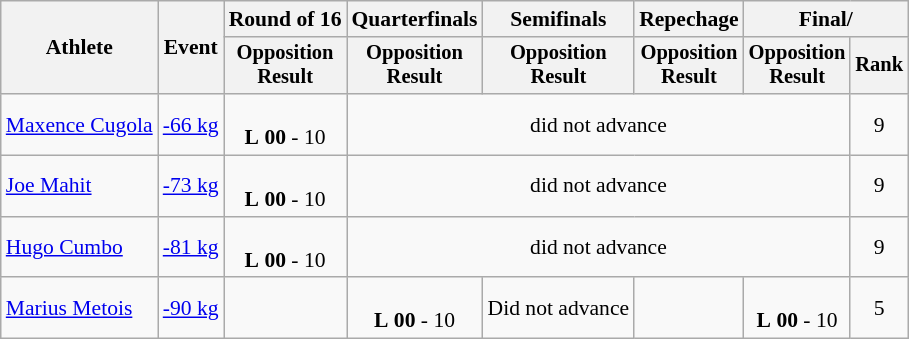<table class="wikitable" style="font-size:90%;">
<tr>
<th rowspan=2>Athlete</th>
<th rowspan=2>Event</th>
<th>Round of 16</th>
<th>Quarterfinals</th>
<th>Semifinals</th>
<th>Repechage</th>
<th colspan=2>Final/</th>
</tr>
<tr style="font-size:95%">
<th>Opposition<br>Result</th>
<th>Opposition<br>Result</th>
<th>Opposition<br>Result</th>
<th>Opposition<br>Result</th>
<th>Opposition<br>Result</th>
<th>Rank</th>
</tr>
<tr align=center>
<td align=left><a href='#'>Maxence Cugola</a></td>
<td align=left><a href='#'>-66 kg</a></td>
<td><br><strong>L</strong> <strong>00</strong> - 10</td>
<td colspan=4>did not advance</td>
<td>9</td>
</tr>
<tr align=center>
<td align=left><a href='#'>Joe Mahit</a></td>
<td align=left><a href='#'>-73 kg</a></td>
<td><br><strong>L</strong> <strong>00</strong> - 10</td>
<td colspan=4>did not advance</td>
<td>9</td>
</tr>
<tr align=center>
<td align=left><a href='#'>Hugo Cumbo</a></td>
<td align=left><a href='#'>-81 kg</a></td>
<td><br><strong>L</strong> <strong>00</strong> - 10</td>
<td colspan=4>did not advance</td>
<td>9</td>
</tr>
<tr align=center>
<td align=left><a href='#'>Marius Metois</a></td>
<td align=left><a href='#'>-90 kg</a></td>
<td></td>
<td><br><strong>L</strong> <strong>00</strong> - 10</td>
<td>Did not advance</td>
<td></td>
<td><br><strong>L</strong> <strong>00</strong> - 10</td>
<td>5</td>
</tr>
</table>
